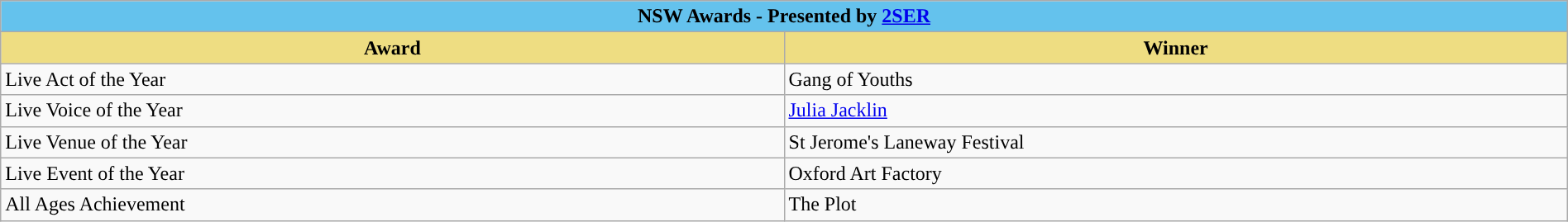<table class="wikitable" width=100%>
<tr>
<th colspan="2" ! style="width:15%;background:#64C2ED">NSW Awards - Presented by <a href='#'>2SER</a></th>
</tr>
<tr>
<th style="width:10%;background:#EEDD82;">Award</th>
<th style="width:10%;background:#EEDD82;">Winner</th>
</tr>
<tr>
<td>Live Act of the Year</td>
<td>Gang of Youths</td>
</tr>
<tr>
<td>Live Voice of the Year</td>
<td><a href='#'>Julia Jacklin</a></td>
</tr>
<tr>
<td>Live Venue of the Year</td>
<td>St Jerome's Laneway Festival</td>
</tr>
<tr>
<td>Live Event of the Year</td>
<td>Oxford Art Factory</td>
</tr>
<tr>
<td>All Ages Achievement</td>
<td>The Plot</td>
</tr>
</table>
